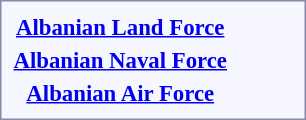<table style="border:1px solid #8888aa; background-color:#f7f8ff; padding:5px; font-size:95%; margin: 0px 12px 12px 0px;">
<tr style="text-align:center;">
<td rowspan=2> <strong><a href='#'>Albanian Land Force</a></strong></td>
<td colspan=2 rowspan=2></td>
<td colspan=2></td>
<td colspan=2></td>
<td colspan=2></td>
<td colspan=2></td>
<td colspan=2></td>
<td colspan=2></td>
<td colspan=2></td>
<td colspan=2></td>
<td colspan=3></td>
<td colspan=3></td>
</tr>
<tr style="text-align:center;">
<td colspan=2></td>
<td colspan=2></td>
<td colspan=2></td>
<td colspan=2></td>
<td colspan=2></td>
<td colspan=2></td>
<td colspan=2></td>
<td colspan=2></td>
<td colspan=3></td>
<td colspan=3></td>
</tr>
<tr style="text-align:center;">
<th rowspan=2> <strong><a href='#'>Albanian Naval Force</a></strong></th>
<td colspan=2 rowspan=2></td>
<td colspan=2></td>
<td colspan=2></td>
<td colspan=2></td>
<td colspan=2></td>
<td colspan=2></td>
<td colspan=2></td>
<td colspan=2></td>
<td colspan=2></td>
<td colspan=3></td>
<td colspan=3></td>
</tr>
<tr style="text-align:center;">
<td colspan=2></td>
<td colspan=2></td>
<td colspan=2></td>
<td colspan=2></td>
<td colspan=2></td>
<td colspan=2></td>
<td colspan=2></td>
<td colspan=2></td>
<td colspan=3></td>
<td colspan=3></td>
</tr>
<tr style="text-align:center;">
<th rowspan=2> <strong><a href='#'>Albanian Air Force</a></strong></th>
<td colspan=2 rowspan=2></td>
<td colspan=2></td>
<td colspan=2></td>
<td colspan=2></td>
<td colspan=2></td>
<td colspan=2></td>
<td colspan=2></td>
<td colspan=2></td>
<td colspan=2></td>
<td colspan=3></td>
<td colspan=3></td>
</tr>
<tr style="text-align:center;">
<td colspan=2></td>
<td colspan=2></td>
<td colspan=2></td>
<td colspan=2></td>
<td colspan=2></td>
<td colspan=2></td>
<td colspan=2></td>
<td colspan=2></td>
<td colspan=3></td>
<td colspan=3></td>
</tr>
</table>
